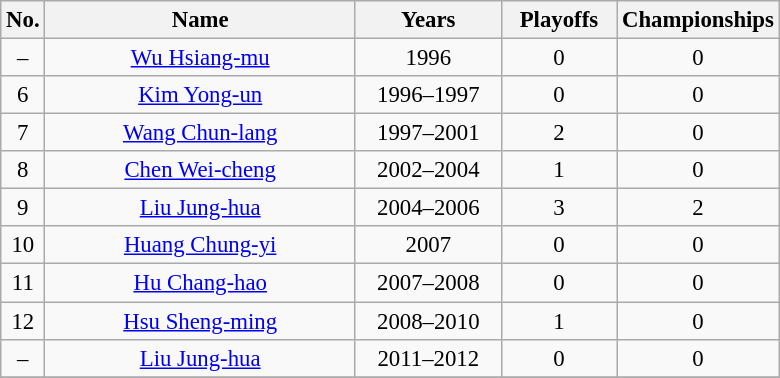<table class=wikitable style="text-align:center; font-size:95%">
<tr>
<th width = "10">No.</th>
<th width = "200">Name</th>
<th width = "90">Years</th>
<th width = "70">Playoffs</th>
<th width = "70">Championships</th>
</tr>
<tr>
<td>–</td>
<td><a href='#'>Wu Hsiang-mu</a></td>
<td>1996</td>
<td>0</td>
<td>0</td>
</tr>
<tr>
<td>6</td>
<td><a href='#'>Kim Yong-un</a></td>
<td>1996–1997</td>
<td>0</td>
<td>0</td>
</tr>
<tr>
<td>7</td>
<td><a href='#'>Wang Chun-lang</a></td>
<td>1997–2001</td>
<td>2</td>
<td>0</td>
</tr>
<tr>
<td>8</td>
<td><a href='#'>Chen Wei-cheng</a></td>
<td>2002–2004</td>
<td>1</td>
<td>0</td>
</tr>
<tr>
<td>9</td>
<td><a href='#'>Liu Jung-hua</a></td>
<td>2004–2006</td>
<td>3</td>
<td>2</td>
</tr>
<tr>
<td>10</td>
<td><a href='#'>Huang Chung-yi</a></td>
<td>2007</td>
<td>0</td>
<td>0</td>
</tr>
<tr>
<td>11</td>
<td><a href='#'>Hu Chang-hao</a></td>
<td>2007–2008</td>
<td>0</td>
<td>0</td>
</tr>
<tr>
<td>12</td>
<td><a href='#'>Hsu Sheng-ming</a></td>
<td>2008–2010</td>
<td>1</td>
<td>0</td>
</tr>
<tr>
<td>–</td>
<td><a href='#'>Liu Jung-hua</a></td>
<td>2011–2012</td>
<td>0</td>
<td>0</td>
</tr>
<tr>
</tr>
</table>
